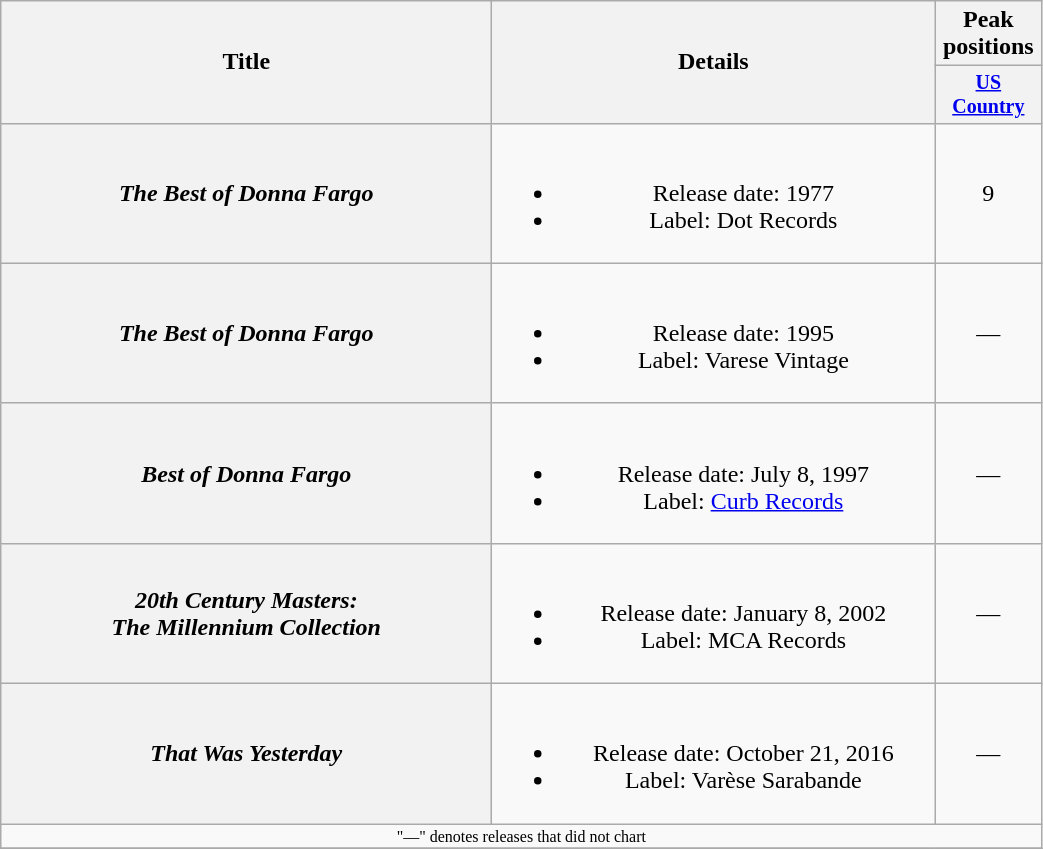<table class="wikitable plainrowheaders" style="text-align:center;">
<tr>
<th rowspan="2" style="width:20em;">Title</th>
<th rowspan="2" style="width:18em;">Details</th>
<th colspan="1">Peak positions</th>
</tr>
<tr style="font-size:smaller;">
<th width="65"><a href='#'>US Country</a><br></th>
</tr>
<tr>
<th scope="row"><em>The Best of Donna Fargo</em></th>
<td><br><ul><li>Release date: 1977</li><li>Label: Dot Records</li></ul></td>
<td>9</td>
</tr>
<tr>
<th scope="row"><em>The Best of Donna Fargo</em></th>
<td><br><ul><li>Release date: 1995</li><li>Label: Varese Vintage</li></ul></td>
<td>—</td>
</tr>
<tr>
<th scope="row"><em>Best of Donna Fargo</em></th>
<td><br><ul><li>Release date: July 8, 1997</li><li>Label: <a href='#'>Curb Records</a></li></ul></td>
<td>—</td>
</tr>
<tr>
<th scope="row"><em>20th Century Masters:<br>The Millennium Collection</em></th>
<td><br><ul><li>Release date: January 8, 2002</li><li>Label: MCA Records</li></ul></td>
<td>—</td>
</tr>
<tr>
<th scope="row"><em>That Was Yesterday</em></th>
<td><br><ul><li>Release date: October 21, 2016</li><li>Label: Varèse Sarabande</li></ul></td>
<td>—</td>
</tr>
<tr>
<td colspan="3" style="font-size: 8pt">"—" denotes releases that did not chart</td>
</tr>
<tr>
</tr>
</table>
